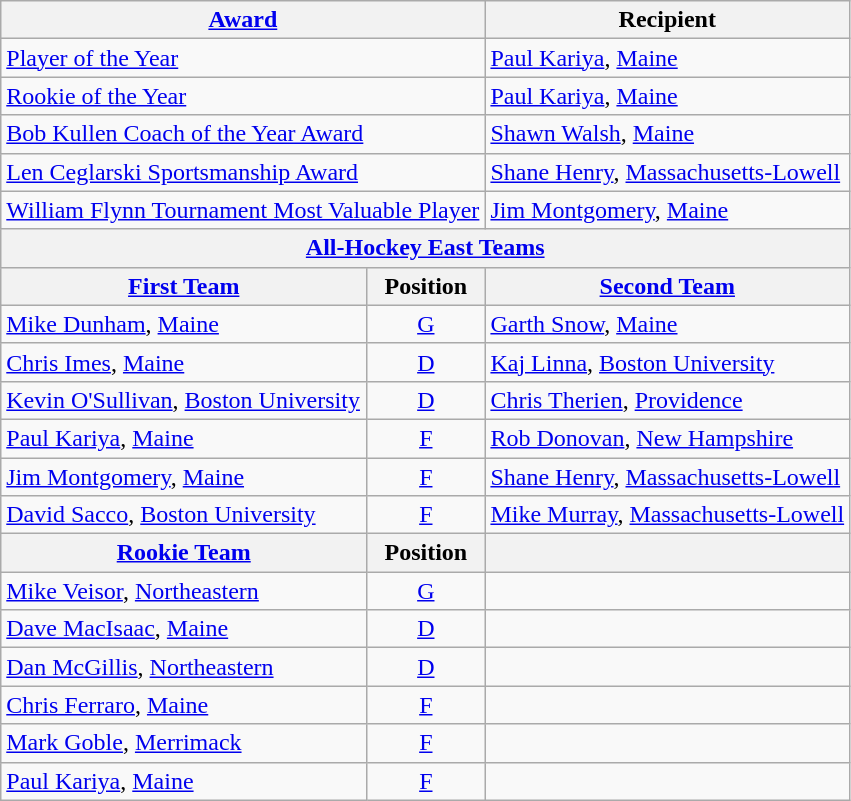<table class="wikitable">
<tr>
<th colspan=2><a href='#'>Award</a></th>
<th>Recipient</th>
</tr>
<tr>
<td colspan=2><a href='#'>Player of the Year</a></td>
<td><a href='#'>Paul Kariya</a>, <a href='#'>Maine</a></td>
</tr>
<tr>
<td colspan=2><a href='#'>Rookie of the Year</a></td>
<td><a href='#'>Paul Kariya</a>, <a href='#'>Maine</a></td>
</tr>
<tr>
<td colspan=2><a href='#'>Bob Kullen Coach of the Year Award</a></td>
<td><a href='#'>Shawn Walsh</a>, <a href='#'>Maine</a></td>
</tr>
<tr>
<td colspan=2><a href='#'>Len Ceglarski Sportsmanship Award</a></td>
<td><a href='#'>Shane Henry</a>, <a href='#'>Massachusetts-Lowell</a></td>
</tr>
<tr>
<td colspan=2><a href='#'>William Flynn Tournament Most Valuable Player</a></td>
<td><a href='#'>Jim Montgomery</a>, <a href='#'>Maine</a></td>
</tr>
<tr>
<th colspan=3><a href='#'>All-Hockey East Teams</a></th>
</tr>
<tr>
<th><a href='#'>First Team</a></th>
<th>  Position  </th>
<th><a href='#'>Second Team</a></th>
</tr>
<tr>
<td><a href='#'>Mike Dunham</a>, <a href='#'>Maine</a></td>
<td align=center><a href='#'>G</a></td>
<td><a href='#'>Garth Snow</a>, <a href='#'>Maine</a></td>
</tr>
<tr>
<td><a href='#'>Chris Imes</a>, <a href='#'>Maine</a></td>
<td align=center><a href='#'>D</a></td>
<td><a href='#'>Kaj Linna</a>, <a href='#'>Boston University</a></td>
</tr>
<tr>
<td><a href='#'>Kevin O'Sullivan</a>, <a href='#'>Boston University</a></td>
<td align=center><a href='#'>D</a></td>
<td><a href='#'>Chris Therien</a>, <a href='#'>Providence</a></td>
</tr>
<tr>
<td><a href='#'>Paul Kariya</a>, <a href='#'>Maine</a></td>
<td align=center><a href='#'>F</a></td>
<td><a href='#'>Rob Donovan</a>, <a href='#'>New Hampshire</a></td>
</tr>
<tr>
<td><a href='#'>Jim Montgomery</a>, <a href='#'>Maine</a></td>
<td align=center><a href='#'>F</a></td>
<td><a href='#'>Shane Henry</a>, <a href='#'>Massachusetts-Lowell</a></td>
</tr>
<tr>
<td><a href='#'>David Sacco</a>, <a href='#'>Boston University</a></td>
<td align=center><a href='#'>F</a></td>
<td><a href='#'>Mike Murray</a>, <a href='#'>Massachusetts-Lowell</a></td>
</tr>
<tr>
<th><a href='#'>Rookie Team</a></th>
<th>  Position  </th>
<th></th>
</tr>
<tr>
<td><a href='#'>Mike Veisor</a>, <a href='#'>Northeastern</a></td>
<td align=center><a href='#'>G</a></td>
<td></td>
</tr>
<tr>
<td><a href='#'>Dave MacIsaac</a>, <a href='#'>Maine</a></td>
<td align=center><a href='#'>D</a></td>
<td></td>
</tr>
<tr>
<td><a href='#'>Dan McGillis</a>, <a href='#'>Northeastern</a></td>
<td align=center><a href='#'>D</a></td>
<td></td>
</tr>
<tr>
<td><a href='#'>Chris Ferraro</a>, <a href='#'>Maine</a></td>
<td align=center><a href='#'>F</a></td>
<td></td>
</tr>
<tr>
<td><a href='#'>Mark Goble</a>, <a href='#'>Merrimack</a></td>
<td align=center><a href='#'>F</a></td>
<td></td>
</tr>
<tr>
<td><a href='#'>Paul Kariya</a>, <a href='#'>Maine</a></td>
<td align=center><a href='#'>F</a></td>
<td></td>
</tr>
</table>
